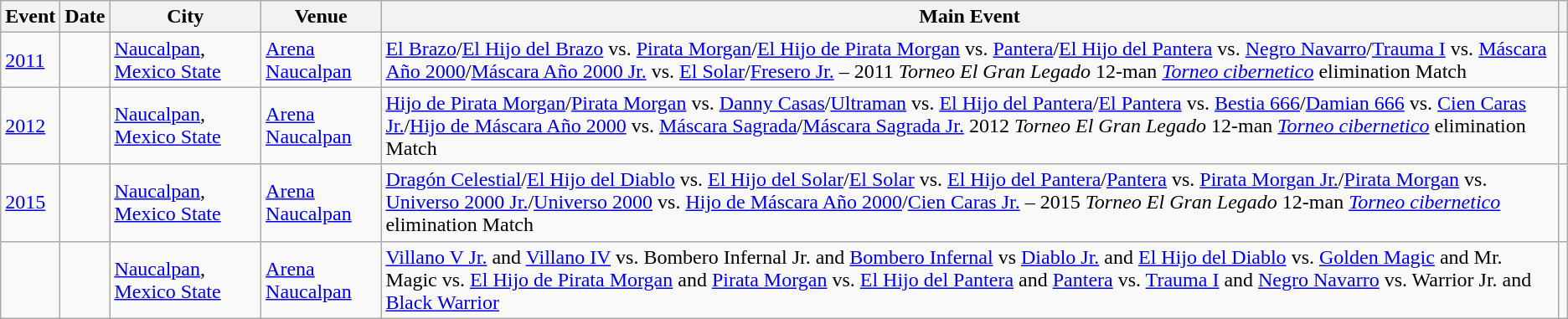<table class="wikitable" align="center">
<tr>
<th>Event</th>
<th>Date</th>
<th>City</th>
<th>Venue</th>
<th>Main Event</th>
<th class="unsortable"></th>
</tr>
<tr>
<td><a href='#'>2011</a></td>
<td></td>
<td><a href='#'>Naucalpan</a>, <a href='#'>Mexico State</a></td>
<td><a href='#'>Arena Naucalpan</a></td>
<td><a href='#'>El Brazo</a>/<a href='#'>El Hijo del Brazo</a> vs. <a href='#'>Pirata Morgan</a>/<a href='#'>El Hijo de Pirata Morgan</a> vs. <a href='#'>Pantera</a>/<a href='#'>El Hijo del Pantera</a> vs. <a href='#'>Negro Navarro</a>/<a href='#'>Trauma I</a> vs. <a href='#'>Máscara Año 2000</a>/<a href='#'>Máscara Año 2000 Jr.</a> vs. <a href='#'>El Solar</a>/<a href='#'>Fresero Jr.</a> – 2011 <em>Torneo El Gran Legado</em> 12-man <em><a href='#'>Torneo cibernetico</a></em> elimination Match</td>
<td></td>
</tr>
<tr>
<td><a href='#'>2012</a></td>
<td></td>
<td><a href='#'>Naucalpan</a>, <a href='#'>Mexico State</a></td>
<td><a href='#'>Arena Naucalpan</a></td>
<td><a href='#'>Hijo de Pirata Morgan</a>/<a href='#'>Pirata Morgan</a> vs. <a href='#'>Danny Casas</a>/<a href='#'>Ultraman</a> vs. <a href='#'>El Hijo del Pantera</a>/<a href='#'>El Pantera</a> vs. <a href='#'>Bestia 666</a>/<a href='#'>Damian 666</a> vs. <a href='#'>Cien Caras Jr.</a>/<a href='#'>Hijo de Máscara Año 2000</a> vs. <a href='#'>Máscara Sagrada</a>/<a href='#'>Máscara Sagrada Jr.</a> 2012 <em>Torneo El Gran Legado</em> 12-man <em><a href='#'>Torneo cibernetico</a></em> elimination Match</td>
<td></td>
</tr>
<tr>
<td><a href='#'>2015</a></td>
<td></td>
<td><a href='#'>Naucalpan</a>, <a href='#'>Mexico State</a></td>
<td><a href='#'>Arena Naucalpan</a></td>
<td><a href='#'>Dragón Celestial</a>/<a href='#'>El Hijo del Diablo</a> vs. <a href='#'>El Hijo del Solar</a>/<a href='#'>El Solar</a> vs. <a href='#'>El Hijo del Pantera</a>/<a href='#'>Pantera</a> vs. <a href='#'>Pirata Morgan Jr.</a>/<a href='#'>Pirata Morgan</a> vs. <a href='#'>Universo 2000 Jr.</a>/<a href='#'>Universo 2000</a> vs. <a href='#'>Hijo de Máscara Año 2000</a>/<a href='#'>Cien Caras Jr.</a> – 2015 <em>Torneo El Gran Legado</em> 12-man <em><a href='#'>Torneo cibernetico</a></em> elimination Match</td>
<td></td>
</tr>
<tr>
<td></td>
<td></td>
<td><a href='#'>Naucalpan</a>, <a href='#'>Mexico State</a></td>
<td><a href='#'>Arena Naucalpan</a></td>
<td><a href='#'>Villano V Jr.</a> and <a href='#'>Villano IV</a> vs. Bombero Infernal Jr. and <a href='#'>Bombero Infernal</a> vs <a href='#'>Diablo Jr.</a> and <a href='#'>El Hijo del Diablo</a> vs. <a href='#'>Golden Magic</a> and Mr. Magic vs. <a href='#'>El Hijo de Pirata Morgan</a> and <a href='#'>Pirata Morgan</a> vs. <a href='#'>El Hijo del Pantera</a> and <a href='#'>Pantera</a> vs. <a href='#'>Trauma I</a> and <a href='#'>Negro Navarro</a> vs. Warrior Jr. and <a href='#'>Black Warrior</a></td>
<td></td>
</tr>
</table>
